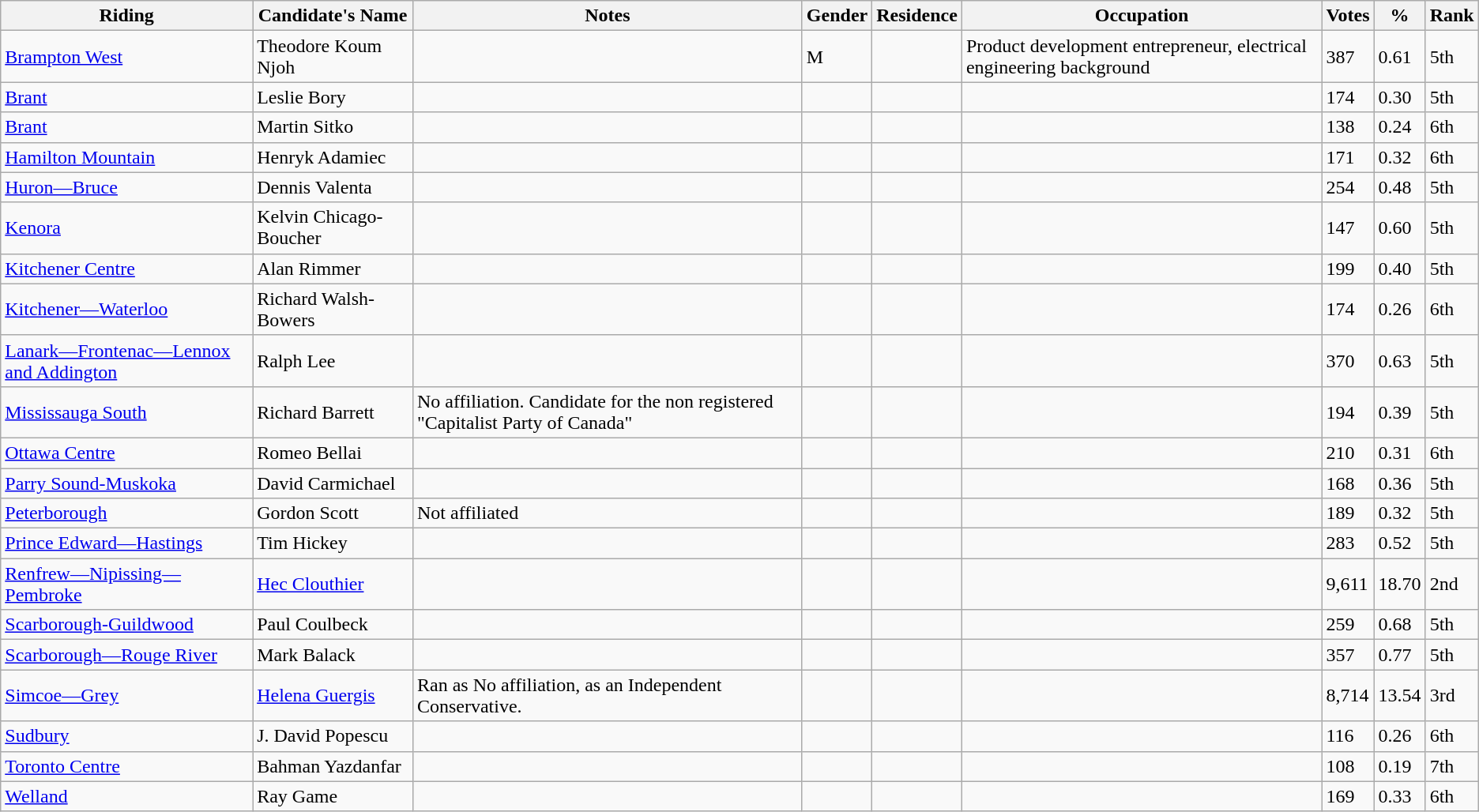<table class="wikitable" border="1">
<tr>
<th>Riding</th>
<th>Candidate's Name</th>
<th>Notes</th>
<th>Gender</th>
<th>Residence</th>
<th>Occupation</th>
<th>Votes</th>
<th>%</th>
<th>Rank</th>
</tr>
<tr>
<td><a href='#'>Brampton West</a></td>
<td>Theodore Koum Njoh</td>
<td></td>
<td>M</td>
<td></td>
<td>Product development entrepreneur, electrical engineering background</td>
<td>387</td>
<td>0.61</td>
<td>5th</td>
</tr>
<tr>
<td><a href='#'>Brant</a></td>
<td>Leslie Bory</td>
<td></td>
<td></td>
<td></td>
<td></td>
<td>174</td>
<td>0.30</td>
<td>5th</td>
</tr>
<tr>
<td><a href='#'>Brant</a></td>
<td>Martin Sitko</td>
<td></td>
<td></td>
<td></td>
<td></td>
<td>138</td>
<td>0.24</td>
<td>6th</td>
</tr>
<tr>
<td><a href='#'>Hamilton Mountain</a></td>
<td>Henryk Adamiec</td>
<td></td>
<td></td>
<td></td>
<td></td>
<td>171</td>
<td>0.32</td>
<td>6th</td>
</tr>
<tr>
<td><a href='#'>Huron—Bruce</a></td>
<td>Dennis Valenta</td>
<td></td>
<td></td>
<td></td>
<td></td>
<td>254</td>
<td>0.48</td>
<td>5th</td>
</tr>
<tr>
<td><a href='#'>Kenora</a></td>
<td>Kelvin Chicago-Boucher</td>
<td></td>
<td></td>
<td></td>
<td></td>
<td>147</td>
<td>0.60</td>
<td>5th</td>
</tr>
<tr>
<td><a href='#'>Kitchener Centre</a></td>
<td>Alan Rimmer</td>
<td></td>
<td></td>
<td></td>
<td></td>
<td>199</td>
<td>0.40</td>
<td>5th</td>
</tr>
<tr>
<td><a href='#'>Kitchener—Waterloo</a></td>
<td>Richard Walsh-Bowers</td>
<td></td>
<td></td>
<td></td>
<td></td>
<td>174</td>
<td>0.26</td>
<td>6th</td>
</tr>
<tr>
<td><a href='#'>Lanark—Frontenac—Lennox and Addington</a></td>
<td>Ralph Lee</td>
<td></td>
<td></td>
<td></td>
<td></td>
<td>370</td>
<td>0.63</td>
<td>5th</td>
</tr>
<tr>
<td><a href='#'>Mississauga South</a></td>
<td>Richard Barrett</td>
<td>No affiliation. Candidate for the non registered "Capitalist Party of Canada"</td>
<td></td>
<td></td>
<td></td>
<td>194</td>
<td>0.39</td>
<td>5th</td>
</tr>
<tr>
<td><a href='#'>Ottawa Centre</a></td>
<td>Romeo Bellai</td>
<td></td>
<td></td>
<td></td>
<td></td>
<td>210</td>
<td>0.31</td>
<td>6th</td>
</tr>
<tr>
<td><a href='#'>Parry Sound-Muskoka</a></td>
<td>David Carmichael</td>
<td></td>
<td></td>
<td></td>
<td></td>
<td>168</td>
<td>0.36</td>
<td>5th</td>
</tr>
<tr>
<td><a href='#'>Peterborough</a></td>
<td>Gordon Scott</td>
<td>Not affiliated</td>
<td></td>
<td></td>
<td></td>
<td>189</td>
<td>0.32</td>
<td>5th</td>
</tr>
<tr>
<td><a href='#'>Prince Edward—Hastings</a></td>
<td>Tim Hickey</td>
<td></td>
<td></td>
<td></td>
<td></td>
<td>283</td>
<td>0.52</td>
<td>5th</td>
</tr>
<tr>
<td><a href='#'>Renfrew—Nipissing—Pembroke</a></td>
<td><a href='#'>Hec Clouthier</a></td>
<td></td>
<td></td>
<td></td>
<td></td>
<td>9,611</td>
<td>18.70</td>
<td>2nd</td>
</tr>
<tr>
<td><a href='#'>Scarborough-Guildwood</a></td>
<td>Paul Coulbeck</td>
<td></td>
<td></td>
<td></td>
<td></td>
<td>259</td>
<td>0.68</td>
<td>5th</td>
</tr>
<tr>
<td><a href='#'>Scarborough—Rouge River</a></td>
<td>Mark Balack</td>
<td></td>
<td></td>
<td></td>
<td></td>
<td>357</td>
<td>0.77</td>
<td>5th</td>
</tr>
<tr>
<td><a href='#'>Simcoe—Grey</a></td>
<td><a href='#'>Helena Guergis</a></td>
<td>Ran as No affiliation, as an Independent Conservative.</td>
<td></td>
<td></td>
<td></td>
<td>8,714</td>
<td>13.54</td>
<td>3rd</td>
</tr>
<tr>
<td><a href='#'>Sudbury</a></td>
<td>J. David Popescu</td>
<td></td>
<td></td>
<td></td>
<td></td>
<td>116</td>
<td>0.26</td>
<td>6th</td>
</tr>
<tr>
<td><a href='#'>Toronto Centre</a></td>
<td>Bahman Yazdanfar</td>
<td></td>
<td></td>
<td></td>
<td></td>
<td>108</td>
<td>0.19</td>
<td>7th</td>
</tr>
<tr>
<td><a href='#'>Welland</a></td>
<td>Ray Game</td>
<td></td>
<td></td>
<td></td>
<td></td>
<td>169</td>
<td>0.33</td>
<td>6th</td>
</tr>
</table>
